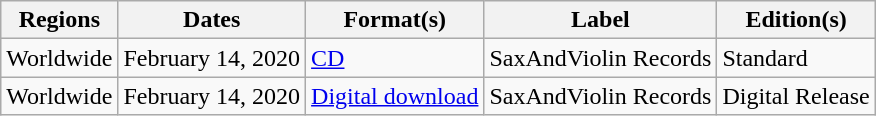<table class="wikitable">
<tr>
<th>Regions</th>
<th>Dates</th>
<th>Format(s)</th>
<th>Label</th>
<th>Edition(s)</th>
</tr>
<tr>
<td>Worldwide</td>
<td>February 14, 2020</td>
<td><a href='#'>CD</a></td>
<td>SaxAndViolin Records</td>
<td>Standard</td>
</tr>
<tr>
<td>Worldwide</td>
<td>February 14, 2020</td>
<td><a href='#'>Digital download</a></td>
<td>SaxAndViolin Records</td>
<td>Digital Release</td>
</tr>
</table>
